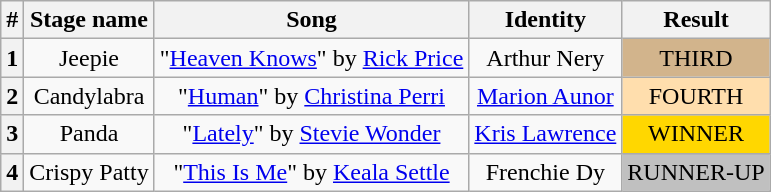<table class="wikitable" style="text-align: center;">
<tr>
<th>#</th>
<th>Stage name</th>
<th>Song</th>
<th>Identity</th>
<th>Result</th>
</tr>
<tr>
<th>1</th>
<td>Jeepie</td>
<td>"<a href='#'>Heaven Knows</a>" by <a href='#'>Rick Price</a></td>
<td>Arthur Nery</td>
<td bgcolor=tan>THIRD</td>
</tr>
<tr>
<th>2</th>
<td>Candylabra</td>
<td>"<a href='#'>Human</a>" by <a href='#'>Christina Perri</a></td>
<td><a href='#'>Marion Aunor</a></td>
<td bgcolor=navajowhite>FOURTH</td>
</tr>
<tr>
<th>3</th>
<td>Panda</td>
<td>"<a href='#'>Lately</a>" by <a href='#'>Stevie Wonder</a></td>
<td><a href='#'>Kris Lawrence</a></td>
<td bgcolor=gold>WINNER</td>
</tr>
<tr>
<th>4</th>
<td>Crispy Patty</td>
<td>"<a href='#'>This Is Me</a>" by <a href='#'>Keala Settle</a></td>
<td>Frenchie Dy</td>
<td bgcolor=silver>RUNNER-UP</td>
</tr>
</table>
